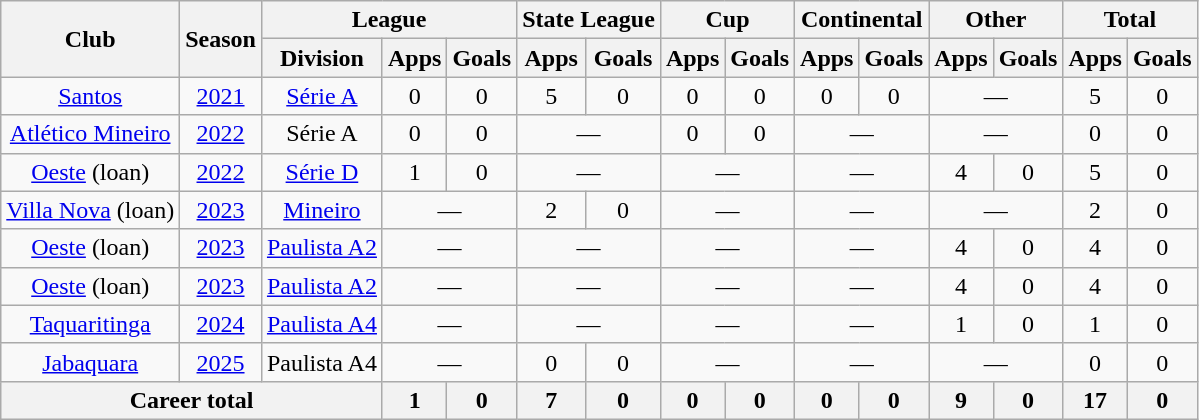<table class="wikitable" style="text-align: center;">
<tr>
<th rowspan="2">Club</th>
<th rowspan="2">Season</th>
<th colspan="3">League</th>
<th colspan="2">State League</th>
<th colspan="2">Cup</th>
<th colspan="2">Continental</th>
<th colspan="2">Other</th>
<th colspan="2">Total</th>
</tr>
<tr>
<th>Division</th>
<th>Apps</th>
<th>Goals</th>
<th>Apps</th>
<th>Goals</th>
<th>Apps</th>
<th>Goals</th>
<th>Apps</th>
<th>Goals</th>
<th>Apps</th>
<th>Goals</th>
<th>Apps</th>
<th>Goals</th>
</tr>
<tr>
<td valign="center"><a href='#'>Santos</a></td>
<td><a href='#'>2021</a></td>
<td><a href='#'>Série A</a></td>
<td>0</td>
<td>0</td>
<td>5</td>
<td>0</td>
<td>0</td>
<td>0</td>
<td>0</td>
<td>0</td>
<td colspan="2">—</td>
<td>5</td>
<td>0</td>
</tr>
<tr>
<td valign="center"><a href='#'>Atlético Mineiro</a></td>
<td><a href='#'>2022</a></td>
<td>Série A</td>
<td>0</td>
<td>0</td>
<td colspan="2">—</td>
<td>0</td>
<td>0</td>
<td colspan="2">—</td>
<td colspan="2">—</td>
<td>0</td>
<td>0</td>
</tr>
<tr>
<td valign="center"><a href='#'>Oeste</a> (loan)</td>
<td><a href='#'>2022</a></td>
<td><a href='#'>Série D</a></td>
<td>1</td>
<td>0</td>
<td colspan="2">—</td>
<td colspan="2">—</td>
<td colspan="2">—</td>
<td>4</td>
<td>0</td>
<td>5</td>
<td>0</td>
</tr>
<tr>
<td valign="center"><a href='#'>Villa Nova</a> (loan)</td>
<td><a href='#'>2023</a></td>
<td><a href='#'>Mineiro</a></td>
<td colspan="2">—</td>
<td>2</td>
<td>0</td>
<td colspan="2">—</td>
<td colspan="2">—</td>
<td colspan="2">—</td>
<td>2</td>
<td>0</td>
</tr>
<tr>
<td valign="center"><a href='#'>Oeste</a> (loan)</td>
<td><a href='#'>2023</a></td>
<td><a href='#'>Paulista A2</a></td>
<td colspan="2">—</td>
<td colspan="2">—</td>
<td colspan="2">—</td>
<td colspan="2">—</td>
<td>4</td>
<td>0</td>
<td>4</td>
<td>0</td>
</tr>
<tr>
<td valign="center"><a href='#'>Oeste</a> (loan)</td>
<td><a href='#'>2023</a></td>
<td><a href='#'>Paulista A2</a></td>
<td colspan="2">—</td>
<td colspan="2">—</td>
<td colspan="2">—</td>
<td colspan="2">—</td>
<td>4</td>
<td>0</td>
<td>4</td>
<td>0</td>
</tr>
<tr>
<td valign="center"><a href='#'>Taquaritinga</a></td>
<td><a href='#'>2024</a></td>
<td><a href='#'>Paulista A4</a></td>
<td colspan="2">—</td>
<td colspan="2">—</td>
<td colspan="2">—</td>
<td colspan="2">—</td>
<td>1</td>
<td>0</td>
<td>1</td>
<td>0</td>
</tr>
<tr>
<td valign="center"><a href='#'>Jabaquara</a></td>
<td><a href='#'>2025</a></td>
<td>Paulista A4</td>
<td colspan="2">—</td>
<td>0</td>
<td>0</td>
<td colspan="2">—</td>
<td colspan="2">—</td>
<td colspan="2">—</td>
<td>0</td>
<td>0</td>
</tr>
<tr>
<th colspan="3"><strong>Career total</strong></th>
<th>1</th>
<th>0</th>
<th>7</th>
<th>0</th>
<th>0</th>
<th>0</th>
<th>0</th>
<th>0</th>
<th>9</th>
<th>0</th>
<th>17</th>
<th>0</th>
</tr>
</table>
